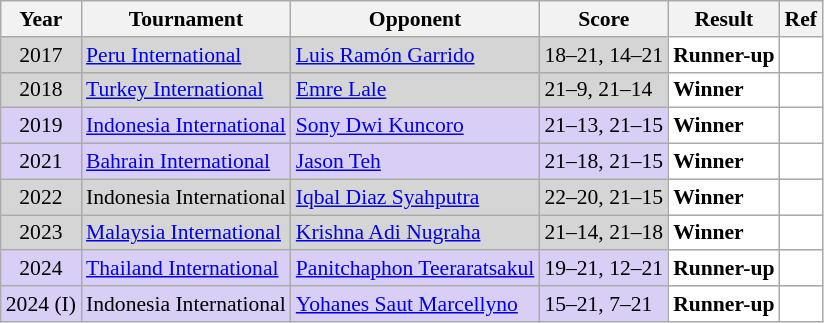<table class="sortable wikitable" style="font-size: 90%">
<tr>
<th>Year</th>
<th>Tournament</th>
<th>Opponent</th>
<th>Score</th>
<th>Result</th>
<th>Ref</th>
</tr>
<tr style="background:#D5D5D5">
<td align="center">2017</td>
<td align="left"><a href='#'>Peru International</a></td>
<td align="left"> <a href='#'>Luis Ramón Garrido</a></td>
<td align="left">18–21, 14–21</td>
<td style="text-align:left; background:white"> <strong>Runner-up</strong></td>
<td style="text-align:center; background:white"></td>
</tr>
<tr style="background:#D5D5D5">
<td align="center">2018</td>
<td align="left"><a href='#'>Turkey International</a></td>
<td align="left"> <a href='#'>Emre Lale</a></td>
<td align="left">21–9, 21–14</td>
<td style="text-align:left; background:white"> <strong>Winner</strong></td>
<td style="text-align:center; background:white"></td>
</tr>
<tr style="background:#D8CEF6">
<td align="center">2019</td>
<td align="left"><a href='#'>Indonesia International</a></td>
<td align="left"> <a href='#'>Sony Dwi Kuncoro</a></td>
<td align="left">21–13, 21–15</td>
<td style="text-align: left; background:white"> <strong>Winner</strong></td>
<td style="text-align:center; background:white"></td>
</tr>
<tr style="background:#D8CEF6">
<td align="center">2021</td>
<td align="left"><a href='#'>Bahrain International</a></td>
<td align="left"> <a href='#'>Jason Teh</a></td>
<td align="left">21–18, 21–15</td>
<td style="text-align:left; background:white"> <strong>Winner</strong></td>
<td style="text-align:center; background:white"></td>
</tr>
<tr style="background:#D5D5D5">
<td align="center">2022</td>
<td align="left">Indonesia International</td>
<td align="left"> <a href='#'>Iqbal Diaz Syahputra</a></td>
<td align="left">22–20, 21–15</td>
<td style="text-align:left; background:white"> <strong>Winner</strong></td>
<td style="text-align:center; background:white"></td>
</tr>
<tr style="background:#D5D5D5">
<td align="center">2023</td>
<td align="left"><a href='#'>Malaysia International</a></td>
<td align="left"> <a href='#'>Krishna Adi Nugraha</a></td>
<td align="left">21–14, 21–18</td>
<td style="text-align:left; background:white"> <strong>Winner</strong></td>
<td style="text-align:center; background:white"></td>
</tr>
<tr style="background:#D8CEF6">
<td align="center">2024</td>
<td align="left"><a href='#'>Thailand International</a></td>
<td align="left"> <a href='#'>Panitchaphon Teeraratsakul</a></td>
<td align="left">19–21, 12–21</td>
<td style="text-align:left; background:white"> <strong>Runner-up</strong></td>
<td style="text-align:center; background:white"></td>
</tr>
<tr style="background:#D8CEF6">
<td align="center">2024 (I)</td>
<td align="left">Indonesia International</td>
<td align="left"> <a href='#'>Yohanes Saut Marcellyno</a></td>
<td align="left">15–21, 7–21</td>
<td style="text-align:left; background:white"> <strong>Runner-up</strong></td>
<td style="text-align:center; background:white"></td>
</tr>
</table>
